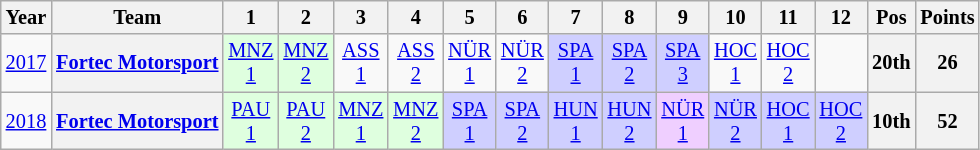<table class="wikitable" style="text-align:center; font-size:85%">
<tr>
<th>Year</th>
<th>Team</th>
<th>1</th>
<th>2</th>
<th>3</th>
<th>4</th>
<th>5</th>
<th>6</th>
<th>7</th>
<th>8</th>
<th>9</th>
<th>10</th>
<th>11</th>
<th>12</th>
<th>Pos</th>
<th>Points</th>
</tr>
<tr>
<td><a href='#'>2017</a></td>
<th nowrap><a href='#'>Fortec Motorsport</a></th>
<td style="background:#dfffdf;"><a href='#'>MNZ<br>1</a><br></td>
<td style="background:#dfffdf;"><a href='#'>MNZ<br>2</a><br></td>
<td><a href='#'>ASS<br>1</a></td>
<td><a href='#'>ASS<br>2</a></td>
<td><a href='#'>NÜR<br>1</a></td>
<td><a href='#'>NÜR<br>2</a></td>
<td style="background:#CFCFFF;"><a href='#'>SPA<br>1</a><br></td>
<td style="background:#CFCFFF;"><a href='#'>SPA<br>2</a><br></td>
<td style="background:#CFCFFF;"><a href='#'>SPA<br>3</a><br></td>
<td><a href='#'>HOC<br>1</a></td>
<td><a href='#'>HOC<br>2</a></td>
<td></td>
<th>20th</th>
<th>26</th>
</tr>
<tr>
<td><a href='#'>2018</a></td>
<th nowrap><a href='#'>Fortec Motorsport</a></th>
<td style="background:#DFFFDF;"><a href='#'>PAU<br>1</a><br></td>
<td style="background:#DFFFDF;"><a href='#'>PAU<br>2</a><br></td>
<td style="background:#DFFFDF;"><a href='#'>MNZ<br>1</a><br></td>
<td style="background:#DFFFDF;"><a href='#'>MNZ<br>2</a><br></td>
<td style="background:#CFCFFF;"><a href='#'>SPA<br>1</a><br></td>
<td style="background:#CFCFFF;"><a href='#'>SPA<br>2</a><br></td>
<td style="background:#CFCFFF;"><a href='#'>HUN<br>1</a><br></td>
<td style="background:#CFCFFF;"><a href='#'>HUN<br>2</a><br></td>
<td style="background:#EFCFFF;"><a href='#'>NÜR<br>1</a><br></td>
<td style="background:#CFCFFF;"><a href='#'>NÜR<br>2</a><br></td>
<td style="background:#CFCFFF;"><a href='#'>HOC<br>1</a><br></td>
<td style="background:#CFCFFF;"><a href='#'>HOC<br>2</a><br></td>
<th>10th</th>
<th>52</th>
</tr>
</table>
